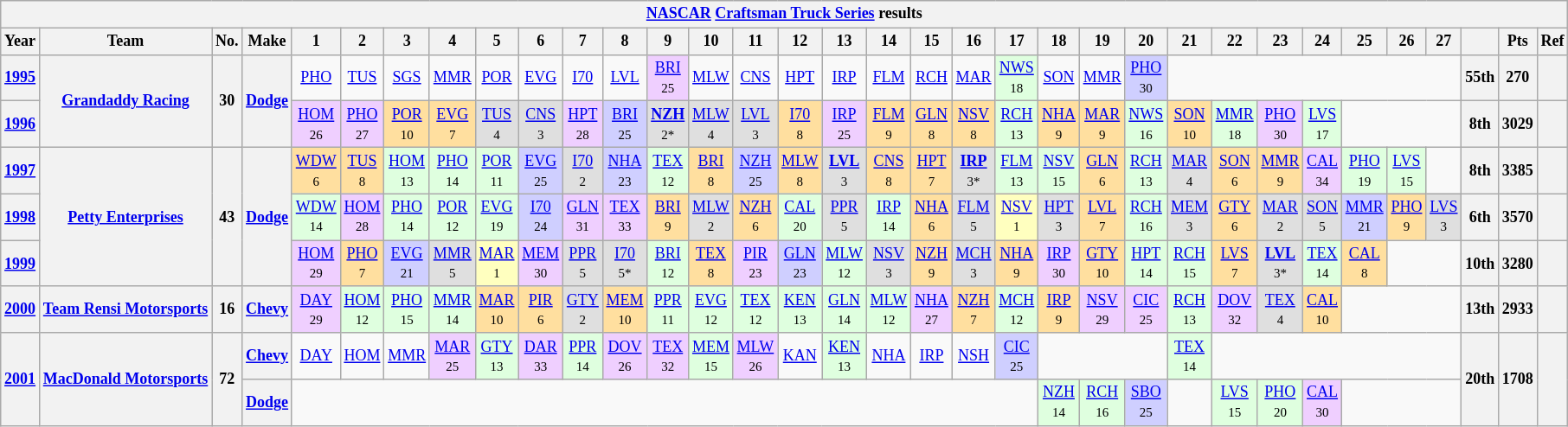<table class="wikitable" style="text-align:center; font-size:75%">
<tr>
<th colspan=45><a href='#'>NASCAR</a> <a href='#'>Craftsman Truck Series</a> results</th>
</tr>
<tr>
<th>Year</th>
<th>Team</th>
<th>No.</th>
<th>Make</th>
<th>1</th>
<th>2</th>
<th>3</th>
<th>4</th>
<th>5</th>
<th>6</th>
<th>7</th>
<th>8</th>
<th>9</th>
<th>10</th>
<th>11</th>
<th>12</th>
<th>13</th>
<th>14</th>
<th>15</th>
<th>16</th>
<th>17</th>
<th>18</th>
<th>19</th>
<th>20</th>
<th>21</th>
<th>22</th>
<th>23</th>
<th>24</th>
<th>25</th>
<th>26</th>
<th>27</th>
<th></th>
<th>Pts</th>
<th>Ref</th>
</tr>
<tr>
<th><a href='#'>1995</a></th>
<th rowspan=2><a href='#'>Grandaddy Racing</a></th>
<th rowspan=2>30</th>
<th rowspan=2><a href='#'>Dodge</a></th>
<td><a href='#'>PHO</a></td>
<td><a href='#'>TUS</a></td>
<td><a href='#'>SGS</a></td>
<td><a href='#'>MMR</a></td>
<td><a href='#'>POR</a></td>
<td><a href='#'>EVG</a></td>
<td><a href='#'>I70</a></td>
<td><a href='#'>LVL</a></td>
<td style="background:#EFCFFF;"><a href='#'>BRI</a><br><small>25</small></td>
<td><a href='#'>MLW</a></td>
<td><a href='#'>CNS</a></td>
<td><a href='#'>HPT</a></td>
<td><a href='#'>IRP</a></td>
<td><a href='#'>FLM</a></td>
<td><a href='#'>RCH</a></td>
<td><a href='#'>MAR</a></td>
<td style="background:#DFFFDF;"><a href='#'>NWS</a><br><small>18</small></td>
<td><a href='#'>SON</a></td>
<td><a href='#'>MMR</a></td>
<td style="background:#CFCFFF;"><a href='#'>PHO</a><br><small>30</small></td>
<td colspan=7></td>
<th>55th</th>
<th>270</th>
<th></th>
</tr>
<tr>
<th><a href='#'>1996</a></th>
<td style="background:#EFCFFF;"><a href='#'>HOM</a><br><small>26</small></td>
<td style="background:#EFCFFF;"><a href='#'>PHO</a><br><small>27</small></td>
<td style="background:#FFDF9F;"><a href='#'>POR</a><br><small>10</small></td>
<td style="background:#FFDF9F;"><a href='#'>EVG</a><br><small>7</small></td>
<td style="background:#DFDFDF;"><a href='#'>TUS</a><br><small>4</small></td>
<td style="background:#DFDFDF;"><a href='#'>CNS</a><br><small>3</small></td>
<td style="background:#EFCFFF;"><a href='#'>HPT</a><br><small>28</small></td>
<td style="background:#CFCFFF;"><a href='#'>BRI</a><br><small>25</small></td>
<td style="background:#DFDFDF;"><strong><a href='#'>NZH</a></strong><br><small>2*</small></td>
<td style="background:#DFDFDF;"><a href='#'>MLW</a><br><small>4</small></td>
<td style="background:#DFDFDF;"><a href='#'>LVL</a><br><small>3</small></td>
<td style="background:#FFDF9F;"><a href='#'>I70</a><br><small>8</small></td>
<td style="background:#EFCFFF;"><a href='#'>IRP</a><br><small>25</small></td>
<td style="background:#FFDF9F;"><a href='#'>FLM</a><br><small>9</small></td>
<td style="background:#FFDF9F;"><a href='#'>GLN</a><br><small>8</small></td>
<td style="background:#FFDF9F;"><a href='#'>NSV</a><br><small>8</small></td>
<td style="background:#DFFFDF;"><a href='#'>RCH</a><br><small>13</small></td>
<td style="background:#FFDF9F;"><a href='#'>NHA</a><br><small>9</small></td>
<td style="background:#FFDF9F;"><a href='#'>MAR</a><br><small>9</small></td>
<td style="background:#DFFFDF;"><a href='#'>NWS</a><br><small>16</small></td>
<td style="background:#FFDF9F;"><a href='#'>SON</a><br><small>10</small></td>
<td style="background:#DFFFDF;"><a href='#'>MMR</a><br><small>18</small></td>
<td style="background:#EFCFFF;"><a href='#'>PHO</a><br><small>30</small></td>
<td style="background:#DFFFDF;"><a href='#'>LVS</a><br><small>17</small></td>
<td colspan=3></td>
<th>8th</th>
<th>3029</th>
<th></th>
</tr>
<tr>
<th><a href='#'>1997</a></th>
<th rowspan=3><a href='#'>Petty Enterprises</a></th>
<th rowspan=3>43</th>
<th rowspan=3><a href='#'>Dodge</a></th>
<td style="background:#FFDF9F;"><a href='#'>WDW</a><br><small>6</small></td>
<td style="background:#FFDF9F;"><a href='#'>TUS</a><br><small>8</small></td>
<td style="background:#DFFFDF;"><a href='#'>HOM</a><br><small>13</small></td>
<td style="background:#DFFFDF;"><a href='#'>PHO</a><br><small>14</small></td>
<td style="background:#DFFFDF;"><a href='#'>POR</a><br><small>11</small></td>
<td style="background:#CFCFFF;"><a href='#'>EVG</a><br><small>25</small></td>
<td style="background:#DFDFDF;"><a href='#'>I70</a><br><small>2</small></td>
<td style="background:#CFCFFF;"><a href='#'>NHA</a><br><small>23</small></td>
<td style="background:#DFFFDF;"><a href='#'>TEX</a><br><small>12</small></td>
<td style="background:#FFDF9F;"><a href='#'>BRI</a><br><small>8</small></td>
<td style="background:#CFCFFF;"><a href='#'>NZH</a><br><small>25</small></td>
<td style="background:#FFDF9F;"><a href='#'>MLW</a><br><small>8</small></td>
<td style="background:#DFDFDF;"><strong><a href='#'>LVL</a></strong><br><small>3</small></td>
<td style="background:#FFDF9F;"><a href='#'>CNS</a><br><small>8</small></td>
<td style="background:#FFDF9F;"><a href='#'>HPT</a><br><small>7</small></td>
<td style="background:#DFDFDF;"><strong><a href='#'>IRP</a></strong><br><small>3*</small></td>
<td style="background:#DFFFDF;"><a href='#'>FLM</a><br><small>13</small></td>
<td style="background:#DFFFDF;"><a href='#'>NSV</a><br><small>15</small></td>
<td style="background:#FFDF9F;"><a href='#'>GLN</a><br><small>6</small></td>
<td style="background:#DFFFDF;"><a href='#'>RCH</a><br><small>13</small></td>
<td style="background:#DFDFDF;"><a href='#'>MAR</a><br><small>4</small></td>
<td style="background:#FFDF9F;"><a href='#'>SON</a><br><small>6</small></td>
<td style="background:#FFDF9F;"><a href='#'>MMR</a><br><small>9</small></td>
<td style="background:#EFCFFF;"><a href='#'>CAL</a><br><small>34</small></td>
<td style="background:#DFFFDF;"><a href='#'>PHO</a><br><small>19</small></td>
<td style="background:#DFFFDF;"><a href='#'>LVS</a><br><small>15</small></td>
<td></td>
<th>8th</th>
<th>3385</th>
<th></th>
</tr>
<tr>
<th><a href='#'>1998</a></th>
<td style="background:#DFFFDF;"><a href='#'>WDW</a><br><small>14</small></td>
<td style="background:#EFCFFF;"><a href='#'>HOM</a><br><small>28</small></td>
<td style="background:#DFFFDF;"><a href='#'>PHO</a><br><small>14</small></td>
<td style="background:#DFFFDF;"><a href='#'>POR</a><br><small>12</small></td>
<td style="background:#DFFFDF;"><a href='#'>EVG</a><br><small>19</small></td>
<td style="background:#CFCFFF;"><a href='#'>I70</a><br><small>24</small></td>
<td style="background:#EFCFFF;"><a href='#'>GLN</a><br><small>31</small></td>
<td style="background:#EFCFFF;"><a href='#'>TEX</a><br><small>33</small></td>
<td style="background:#FFDF9F;"><a href='#'>BRI</a><br><small>9</small></td>
<td style="background:#DFDFDF;"><a href='#'>MLW</a><br><small>2</small></td>
<td style="background:#FFDF9F;"><a href='#'>NZH</a><br><small>6</small></td>
<td style="background:#DFFFDF;"><a href='#'>CAL</a><br><small>20</small></td>
<td style="background:#DFDFDF;"><a href='#'>PPR</a><br><small>5</small></td>
<td style="background:#DFFFDF;"><a href='#'>IRP</a><br><small>14</small></td>
<td style="background:#FFDF9F;"><a href='#'>NHA</a><br><small>6</small></td>
<td style="background:#DFDFDF;"><a href='#'>FLM</a><br><small>5</small></td>
<td style="background:#FFFFBF;"><a href='#'>NSV</a><br><small>1</small></td>
<td style="background:#DFDFDF;"><a href='#'>HPT</a><br><small>3</small></td>
<td style="background:#FFDF9F;"><a href='#'>LVL</a><br><small>7</small></td>
<td style="background:#DFFFDF;"><a href='#'>RCH</a><br><small>16</small></td>
<td style="background:#DFDFDF;"><a href='#'>MEM</a><br><small>3</small></td>
<td style="background:#FFDF9F;"><a href='#'>GTY</a><br><small>6</small></td>
<td style="background:#DFDFDF;"><a href='#'>MAR</a><br><small>2</small></td>
<td style="background:#DFDFDF;"><a href='#'>SON</a><br><small>5</small></td>
<td style="background:#CFCFFF;"><a href='#'>MMR</a><br><small>21</small></td>
<td style="background:#FFDF9F;"><a href='#'>PHO</a><br><small>9</small></td>
<td style="background:#DFDFDF;"><a href='#'>LVS</a><br><small>3</small></td>
<th>6th</th>
<th>3570</th>
<th></th>
</tr>
<tr>
<th><a href='#'>1999</a></th>
<td style="background:#EFCFFF;"><a href='#'>HOM</a><br><small>29</small></td>
<td style="background:#FFDF9F;"><a href='#'>PHO</a><br><small>7</small></td>
<td style="background:#CFCFFF;"><a href='#'>EVG</a><br><small>21</small></td>
<td style="background:#DFDFDF;"><a href='#'>MMR</a><br><small>5</small></td>
<td style="background:#FFFFBF;"><a href='#'>MAR</a><br><small>1</small></td>
<td style="background:#EFCFFF;"><a href='#'>MEM</a><br><small>30</small></td>
<td style="background:#DFDFDF;"><a href='#'>PPR</a><br><small>5</small></td>
<td style="background:#DFDFDF;"><a href='#'>I70</a><br><small>5*</small></td>
<td style="background:#DFFFDF;"><a href='#'>BRI</a><br><small>12</small></td>
<td style="background:#FFDF9F;"><a href='#'>TEX</a><br><small>8</small></td>
<td style="background:#EFCFFF;"><a href='#'>PIR</a><br><small>23</small></td>
<td style="background:#CFCFFF;"><a href='#'>GLN</a><br><small>23</small></td>
<td style="background:#DFFFDF;"><a href='#'>MLW</a><br><small>12</small></td>
<td style="background:#DFDFDF;"><a href='#'>NSV</a><br><small>3</small></td>
<td style="background:#FFDF9F;"><a href='#'>NZH</a><br><small>9</small></td>
<td style="background:#DFDFDF;"><a href='#'>MCH</a><br><small>3</small></td>
<td style="background:#FFDF9F;"><a href='#'>NHA</a><br><small>9</small></td>
<td style="background:#EFCFFF;"><a href='#'>IRP</a><br><small>30</small></td>
<td style="background:#FFDF9F;"><a href='#'>GTY</a><br><small>10</small></td>
<td style="background:#DFFFDF;"><a href='#'>HPT</a><br><small>14</small></td>
<td style="background:#DFFFDF;"><a href='#'>RCH</a><br><small>15</small></td>
<td style="background:#FFDF9F;"><a href='#'>LVS</a><br><small>7</small></td>
<td style="background:#DFDFDF;"><strong><a href='#'>LVL</a></strong><br><small>3*</small></td>
<td style="background:#DFFFDF;"><a href='#'>TEX</a><br><small>14</small></td>
<td style="background:#FFDF9F;"><a href='#'>CAL</a><br><small>8</small></td>
<td colspan=2></td>
<th>10th</th>
<th>3280</th>
<th></th>
</tr>
<tr>
<th><a href='#'>2000</a></th>
<th><a href='#'>Team Rensi Motorsports</a></th>
<th>16</th>
<th><a href='#'>Chevy</a></th>
<td style="background:#EFCFFF;"><a href='#'>DAY</a><br><small>29</small></td>
<td style="background:#DFFFDF;"><a href='#'>HOM</a><br><small>12</small></td>
<td style="background:#DFFFDF;"><a href='#'>PHO</a><br><small>15</small></td>
<td style="background:#DFFFDF;"><a href='#'>MMR</a><br><small>14</small></td>
<td style="background:#FFDF9F;"><a href='#'>MAR</a><br><small>10</small></td>
<td style="background:#FFDF9F;"><a href='#'>PIR</a><br><small>6</small></td>
<td style="background:#DFDFDF;"><a href='#'>GTY</a><br><small>2</small></td>
<td style="background:#FFDF9F;"><a href='#'>MEM</a><br><small>10</small></td>
<td style="background:#DFFFDF;"><a href='#'>PPR</a><br><small>11</small></td>
<td style="background:#DFFFDF;"><a href='#'>EVG</a><br><small>12</small></td>
<td style="background:#DFFFDF;"><a href='#'>TEX</a><br><small>12</small></td>
<td style="background:#DFFFDF;"><a href='#'>KEN</a><br><small>13</small></td>
<td style="background:#DFFFDF;"><a href='#'>GLN</a><br><small>14</small></td>
<td style="background:#DFFFDF;"><a href='#'>MLW</a><br><small>12</small></td>
<td style="background:#EFCFFF;"><a href='#'>NHA</a><br><small>27</small></td>
<td style="background:#FFDF9F;"><a href='#'>NZH</a><br><small>7</small></td>
<td style="background:#DFFFDF;"><a href='#'>MCH</a><br><small>12</small></td>
<td style="background:#FFDF9F;"><a href='#'>IRP</a><br><small>9</small></td>
<td style="background:#EFCFFF;"><a href='#'>NSV</a><br><small>29</small></td>
<td style="background:#EFCFFF;"><a href='#'>CIC</a><br><small>25</small></td>
<td style="background:#DFFFDF;"><a href='#'>RCH</a><br><small>13</small></td>
<td style="background:#EFCFFF;"><a href='#'>DOV</a><br><small>32</small></td>
<td style="background:#DFDFDF;"><a href='#'>TEX</a><br><small>4</small></td>
<td style="background:#FFDF9F;"><a href='#'>CAL</a><br><small>10</small></td>
<td colspan=3></td>
<th>13th</th>
<th>2933</th>
<th></th>
</tr>
<tr>
<th rowspan=2><a href='#'>2001</a></th>
<th rowspan=2><a href='#'>MacDonald Motorsports</a></th>
<th rowspan=2>72</th>
<th><a href='#'>Chevy</a></th>
<td><a href='#'>DAY</a></td>
<td><a href='#'>HOM</a></td>
<td><a href='#'>MMR</a></td>
<td style="background:#EFCFFF;"><a href='#'>MAR</a><br><small>25</small></td>
<td style="background:#DFFFDF;"><a href='#'>GTY</a><br><small>13</small></td>
<td style="background:#EFCFFF;"><a href='#'>DAR</a><br><small>33</small></td>
<td style="background:#DFFFDF;"><a href='#'>PPR</a><br><small>14</small></td>
<td style="background:#EFCFFF;"><a href='#'>DOV</a><br><small>26</small></td>
<td style="background:#EFCFFF;"><a href='#'>TEX</a><br><small>32</small></td>
<td style="background:#DFFFDF;"><a href='#'>MEM</a><br><small>15</small></td>
<td style="background:#EFCFFF;"><a href='#'>MLW</a><br><small>26</small></td>
<td><a href='#'>KAN</a></td>
<td style="background:#DFFFDF;"><a href='#'>KEN</a><br><small>13</small></td>
<td><a href='#'>NHA</a></td>
<td><a href='#'>IRP</a></td>
<td><a href='#'>NSH</a></td>
<td style="background:#CFCFFF;"><a href='#'>CIC</a><br><small>25</small></td>
<td colspan=3></td>
<td style="background:#DFFFDF;"><a href='#'>TEX</a><br><small>14</small></td>
<td colspan=6></td>
<th rowspan=2>20th</th>
<th rowspan=2>1708</th>
<th rowspan=2></th>
</tr>
<tr>
<th><a href='#'>Dodge</a></th>
<td colspan=17></td>
<td style="background:#DFFFDF;"><a href='#'>NZH</a><br><small>14</small></td>
<td style="background:#DFFFDF;"><a href='#'>RCH</a><br><small>16</small></td>
<td style="background:#CFCFFF;"><a href='#'>SBO</a><br><small>25</small></td>
<td></td>
<td style="background:#DFFFDF;"><a href='#'>LVS</a><br><small>15</small></td>
<td style="background:#DFFFDF;"><a href='#'>PHO</a><br><small>20</small></td>
<td style="background:#EFCFFF;"><a href='#'>CAL</a><br><small>30</small></td>
<td colspan=3></td>
</tr>
</table>
